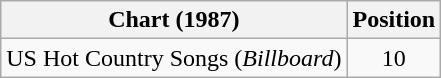<table class="wikitable">
<tr>
<th>Chart (1987)</th>
<th>Position</th>
</tr>
<tr>
<td>US Hot Country Songs (<em>Billboard</em>)</td>
<td align="center">10</td>
</tr>
</table>
